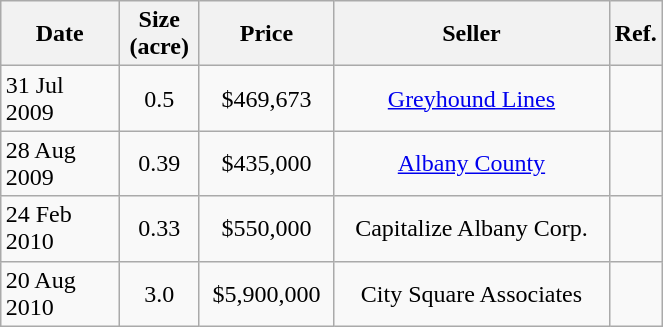<table class="wikitable sortable" style="width:35%" align="right">
<tr>
<th width="18%">Date</th>
<th width="*">Size<br>(acre)</th>
<th width="*">Price</th>
<th width="*">Seller</th>
<th width="3%" class="unsortable">Ref.</th>
</tr>
<tr>
<td>31 Jul 2009</td>
<td align="center">0.5</td>
<td align="center">$469,673</td>
<td align="center"><a href='#'>Greyhound Lines</a></td>
<td align="center"></td>
</tr>
<tr>
<td>28 Aug 2009</td>
<td align="center">0.39</td>
<td align="center">$435,000</td>
<td align="center"><a href='#'>Albany County</a></td>
<td align="center"></td>
</tr>
<tr>
<td>24 Feb 2010</td>
<td align="center">0.33</td>
<td align="center">$550,000</td>
<td align="center">Capitalize Albany Corp.</td>
<td align="center"></td>
</tr>
<tr>
<td>20 Aug 2010</td>
<td align="center">3.0</td>
<td align="center">$5,900,000</td>
<td align="center">City Square Associates</td>
<td align="center"></td>
</tr>
</table>
